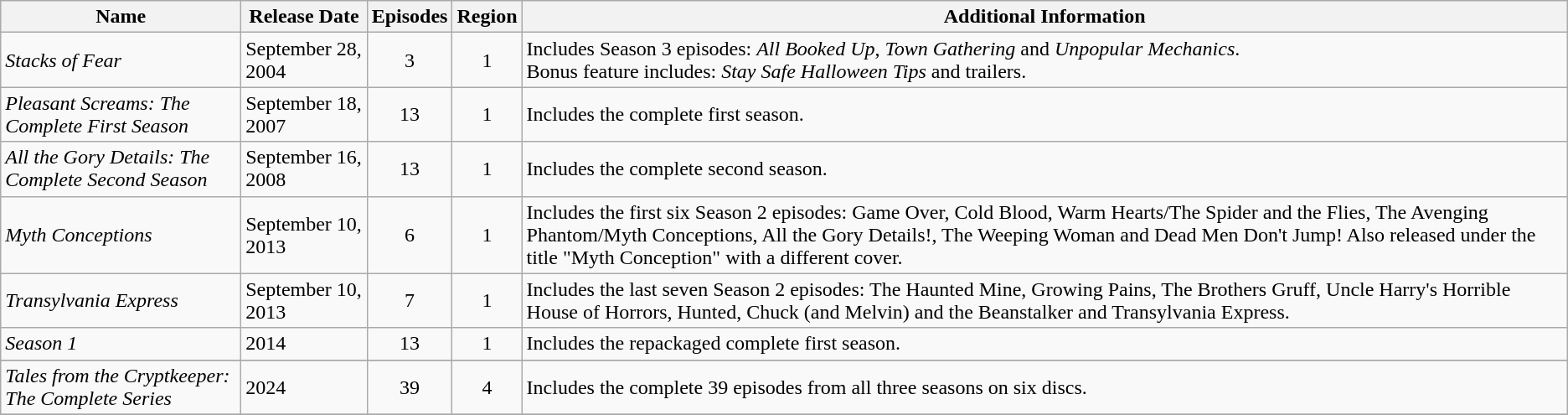<table class="wikitable">
<tr>
<th>Name</th>
<th>Release Date</th>
<th>Episodes</th>
<th>Region</th>
<th>Additional Information</th>
</tr>
<tr>
<td><em>Stacks of Fear</em></td>
<td>September 28, 2004</td>
<td style="text-align:center;">3</td>
<td style="text-align:center;">1</td>
<td>Includes Season 3 episodes: <em>All Booked Up</em>, <em>Town Gathering</em> and <em>Unpopular Mechanics</em>.<br>Bonus feature includes: <em>Stay Safe Halloween Tips</em> and trailers.</td>
</tr>
<tr>
<td><em>Pleasant Screams: The Complete First Season</em></td>
<td>September 18, 2007</td>
<td style="text-align:center;">13</td>
<td style="text-align:center;">1</td>
<td>Includes the complete first season.</td>
</tr>
<tr>
<td><em>All the Gory Details: The Complete Second Season</em></td>
<td>September 16, 2008</td>
<td style="text-align:center;">13</td>
<td style="text-align:center;">1</td>
<td>Includes the complete second season.</td>
</tr>
<tr>
<td><em>Myth Conceptions</em></td>
<td>September 10, 2013</td>
<td style="text-align:center;">6</td>
<td style="text-align:center;">1</td>
<td>Includes the first six Season 2 episodes: Game Over, Cold Blood, Warm Hearts/The Spider and the Flies, The Avenging Phantom/Myth Conceptions, All the Gory Details!, The Weeping Woman and Dead Men Don't Jump! Also released under the title "Myth Conception" with a different cover.</td>
</tr>
<tr>
<td><em>Transylvania Express</em></td>
<td>September 10, 2013</td>
<td style="text-align:center;">7</td>
<td style="text-align:center;">1</td>
<td>Includes the last seven Season 2 episodes: The Haunted Mine, Growing Pains, The Brothers Gruff, Uncle Harry's Horrible House of Horrors, Hunted, Chuck (and Melvin) and the Beanstalker and Transylvania Express.</td>
</tr>
<tr>
<td><em>Season 1</em></td>
<td>2014</td>
<td style="text-align:center;">13</td>
<td style="text-align:center;">1</td>
<td>Includes the repackaged complete first season.</td>
</tr>
<tr>
</tr>
<tr>
<td><em>Tales from the Cryptkeeper: The Complete Series</em></td>
<td>2024</td>
<td style="text-align:center;">39</td>
<td style="text-align:center;">4</td>
<td>Includes the complete 39 episodes from all three seasons on six discs.</td>
</tr>
<tr>
</tr>
</table>
